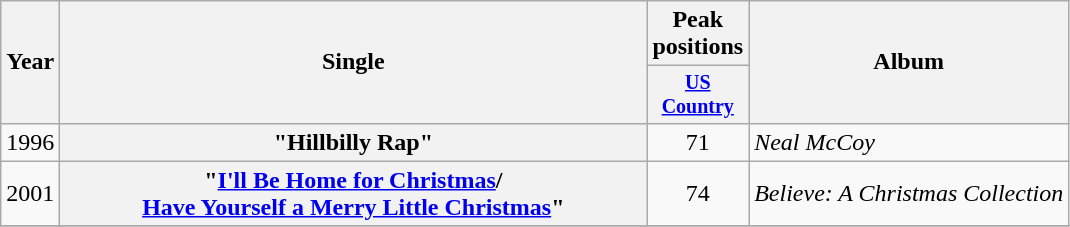<table class="wikitable plainrowheaders" style="text-align:center;">
<tr>
<th rowspan="2">Year</th>
<th rowspan="2" style="width:24em;">Single</th>
<th colspan="1">Peak positions</th>
<th rowspan="2">Album</th>
</tr>
<tr style="font-size:smaller;">
<th width="60"><a href='#'>US Country</a></th>
</tr>
<tr>
<td>1996</td>
<th scope="row">"Hillbilly Rap"</th>
<td>71</td>
<td align="left"><em>Neal McCoy</em></td>
</tr>
<tr>
<td>2001</td>
<th scope="row">"<a href='#'>I'll Be Home for Christmas</a>/<br><a href='#'>Have Yourself a Merry Little Christmas</a>"</th>
<td>74</td>
<td align="left"><em>Believe: A Christmas Collection</em></td>
</tr>
<tr>
</tr>
</table>
